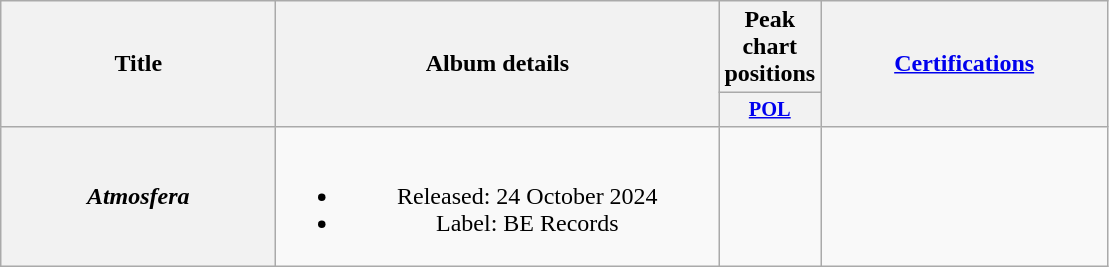<table class="wikitable plainrowheaders" style="text-align:center;">
<tr>
<th rowspan="2" scope="col" style="width:11em;">Title</th>
<th rowspan="2" scope="col" style="width:18em;">Album details</th>
<th colspan="1" scope="col">Peak chart positions</th>
<th rowspan="2" scope="col" style="width:11.5em;"><a href='#'>Certifications</a></th>
</tr>
<tr>
<th scope="col" style="width:3em;font-size:85%;"><a href='#'>POL</a><br></th>
</tr>
<tr>
<th scope="row"><em>Atmosfera</em></th>
<td><br><ul><li>Released: 24 October 2024</li><li>Label: BE Records</li></ul></td>
<td></td>
</tr>
</table>
